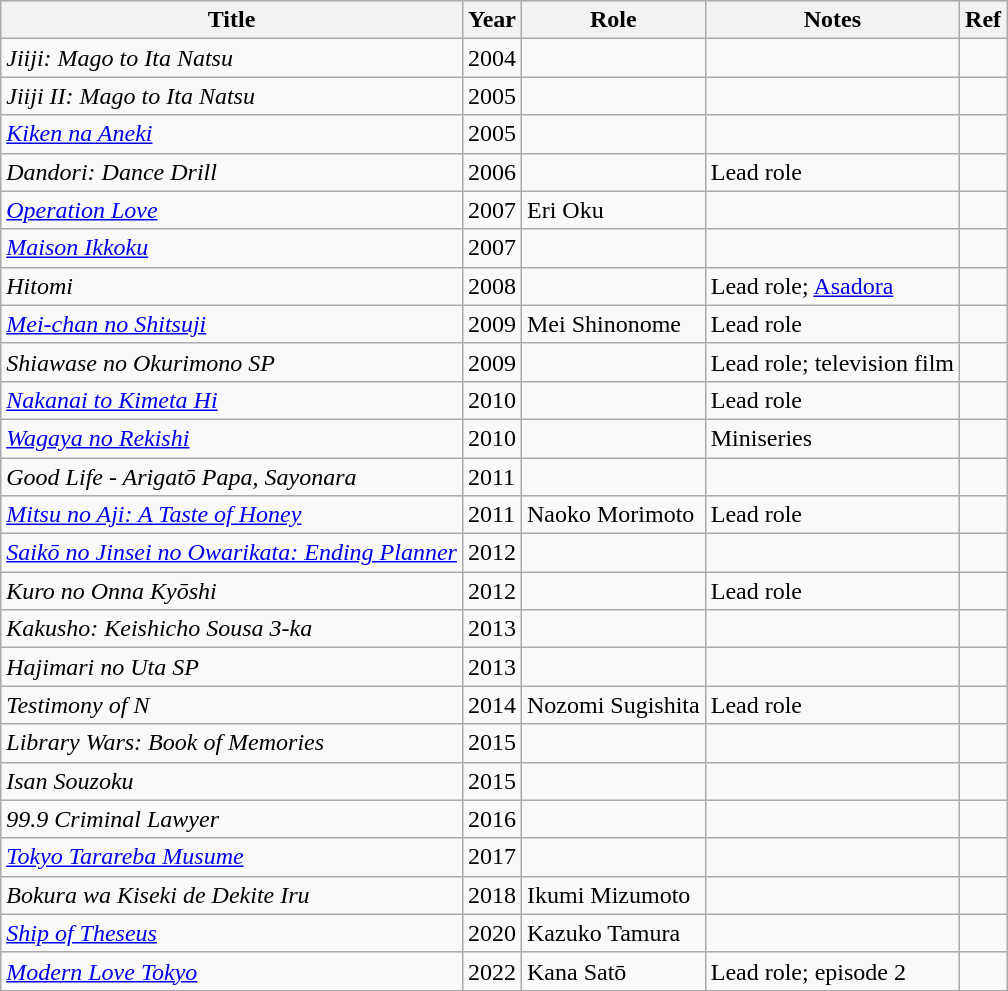<table class="wikitable">
<tr>
<th>Title</th>
<th>Year</th>
<th>Role</th>
<th>Notes</th>
<th>Ref</th>
</tr>
<tr>
<td><em>Jiiji: Mago to Ita Natsu</em></td>
<td>2004</td>
<td></td>
<td></td>
<td></td>
</tr>
<tr>
<td><em>Jiiji II: Mago to Ita Natsu</em></td>
<td>2005</td>
<td></td>
<td></td>
<td></td>
</tr>
<tr>
<td><em><a href='#'>Kiken na Aneki</a></em></td>
<td>2005</td>
<td></td>
<td></td>
<td></td>
</tr>
<tr>
<td><em>Dandori: Dance Drill</em></td>
<td>2006</td>
<td></td>
<td>Lead role</td>
<td></td>
</tr>
<tr>
<td><em><a href='#'>Operation Love</a></em></td>
<td>2007</td>
<td>Eri Oku</td>
<td></td>
<td></td>
</tr>
<tr>
<td><em><a href='#'>Maison Ikkoku</a></em></td>
<td>2007</td>
<td></td>
<td></td>
<td></td>
</tr>
<tr>
<td><em>Hitomi</em></td>
<td>2008</td>
<td></td>
<td>Lead role; <a href='#'>Asadora</a></td>
<td></td>
</tr>
<tr>
<td><em><a href='#'>Mei-chan no Shitsuji</a></em></td>
<td>2009</td>
<td>Mei Shinonome</td>
<td>Lead role</td>
<td></td>
</tr>
<tr>
<td><em>Shiawase no Okurimono SP</em></td>
<td>2009</td>
<td></td>
<td>Lead role; television film</td>
<td></td>
</tr>
<tr>
<td><em><a href='#'>Nakanai to Kimeta Hi</a></em></td>
<td>2010</td>
<td></td>
<td>Lead role</td>
<td></td>
</tr>
<tr>
<td><em><a href='#'>Wagaya no Rekishi</a></em></td>
<td>2010</td>
<td></td>
<td>Miniseries</td>
<td></td>
</tr>
<tr>
<td><em>Good Life - Arigatō Papa, Sayonara</em></td>
<td>2011</td>
<td></td>
<td></td>
<td></td>
</tr>
<tr>
<td><em><a href='#'>Mitsu no Aji: A Taste of Honey</a></em></td>
<td>2011</td>
<td>Naoko Morimoto</td>
<td>Lead role</td>
<td></td>
</tr>
<tr>
<td><em><a href='#'>Saikō no Jinsei no Owarikata: Ending Planner</a></em></td>
<td>2012</td>
<td></td>
<td></td>
<td></td>
</tr>
<tr>
<td><em>Kuro no Onna Kyōshi</em></td>
<td>2012</td>
<td></td>
<td>Lead role</td>
<td></td>
</tr>
<tr>
<td><em>Kakusho: Keishicho Sousa 3-ka</em></td>
<td>2013</td>
<td></td>
<td></td>
<td></td>
</tr>
<tr>
<td><em>Hajimari no Uta SP</em></td>
<td>2013</td>
<td></td>
<td></td>
<td></td>
</tr>
<tr>
<td><em>Testimony of N</em></td>
<td>2014</td>
<td>Nozomi Sugishita</td>
<td>Lead role</td>
<td></td>
</tr>
<tr>
<td><em>Library Wars: Book of Memories</em></td>
<td>2015</td>
<td></td>
<td></td>
<td></td>
</tr>
<tr>
<td><em>Isan Souzoku</em></td>
<td>2015</td>
<td></td>
<td></td>
<td></td>
</tr>
<tr>
<td><em>99.9 Criminal Lawyer</em></td>
<td>2016</td>
<td></td>
<td></td>
<td></td>
</tr>
<tr>
<td><em><a href='#'>Tokyo Tarareba Musume</a></em></td>
<td>2017</td>
<td></td>
<td></td>
<td></td>
</tr>
<tr>
<td><em>Bokura wa Kiseki de Dekite Iru</em></td>
<td>2018</td>
<td>Ikumi Mizumoto</td>
<td></td>
<td></td>
</tr>
<tr>
<td><em><a href='#'>Ship of Theseus</a></em></td>
<td>2020</td>
<td>Kazuko Tamura</td>
<td></td>
<td></td>
</tr>
<tr>
<td><em><a href='#'>Modern Love Tokyo</a></em></td>
<td>2022</td>
<td>Kana Satō</td>
<td>Lead role; episode 2</td>
<td></td>
</tr>
<tr>
</tr>
</table>
